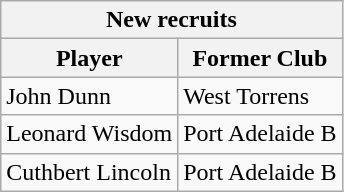<table class="wikitable">
<tr>
<th colspan="2">New recruits</th>
</tr>
<tr>
<th>Player</th>
<th>Former Club</th>
</tr>
<tr>
<td>John Dunn</td>
<td>West Torrens</td>
</tr>
<tr>
<td>Leonard Wisdom</td>
<td>Port Adelaide B</td>
</tr>
<tr>
<td>Cuthbert Lincoln</td>
<td>Port Adelaide B</td>
</tr>
</table>
